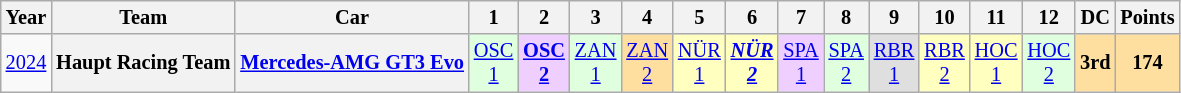<table class="wikitable" style="text-align:center; font-size:85%">
<tr>
<th>Year</th>
<th>Team</th>
<th>Car</th>
<th>1</th>
<th>2</th>
<th>3</th>
<th>4</th>
<th>5</th>
<th>6</th>
<th>7</th>
<th>8</th>
<th>9</th>
<th>10</th>
<th>11</th>
<th>12</th>
<th>DC</th>
<th>Points</th>
</tr>
<tr>
<td><a href='#'>2024</a></td>
<th>Haupt Racing Team</th>
<th><a href='#'>Mercedes-AMG GT3 Evo</a></th>
<td style="background:#DFFFDF;"><a href='#'>OSC<br>1</a><br></td>
<td style="background:#EFCFFF;"><strong><a href='#'>OSC<br>2</a></strong><br></td>
<td style="background:#DFFFDF;"><a href='#'>ZAN<br>1</a><br></td>
<td style="background:#FFDF9F;"><a href='#'>ZAN<br>2</a><br></td>
<td style="background:#FFFFBF;"><a href='#'>NÜR<br>1</a><br></td>
<td style="background:#FFFFBF;"><strong><em><a href='#'>NÜR<br>2</a></em></strong><br></td>
<td style="background:#EFCFFF;"><a href='#'>SPA<br>1</a><br></td>
<td style="background:#DFFFDF;"><a href='#'>SPA<br>2</a><br></td>
<td style="background:#DFDFDF;"><a href='#'>RBR<br>1</a><br></td>
<td style="background:#FFFFBF;"><a href='#'>RBR<br>2</a><br></td>
<td style="background:#FFFFBF;"><a href='#'>HOC<br>1</a><br></td>
<td style="background:#DFFFDF;"><a href='#'>HOC<br>2</a><br></td>
<th style="background:#FFDF9F;">3rd</th>
<th style="background:#FFDF9F;">174</th>
</tr>
</table>
